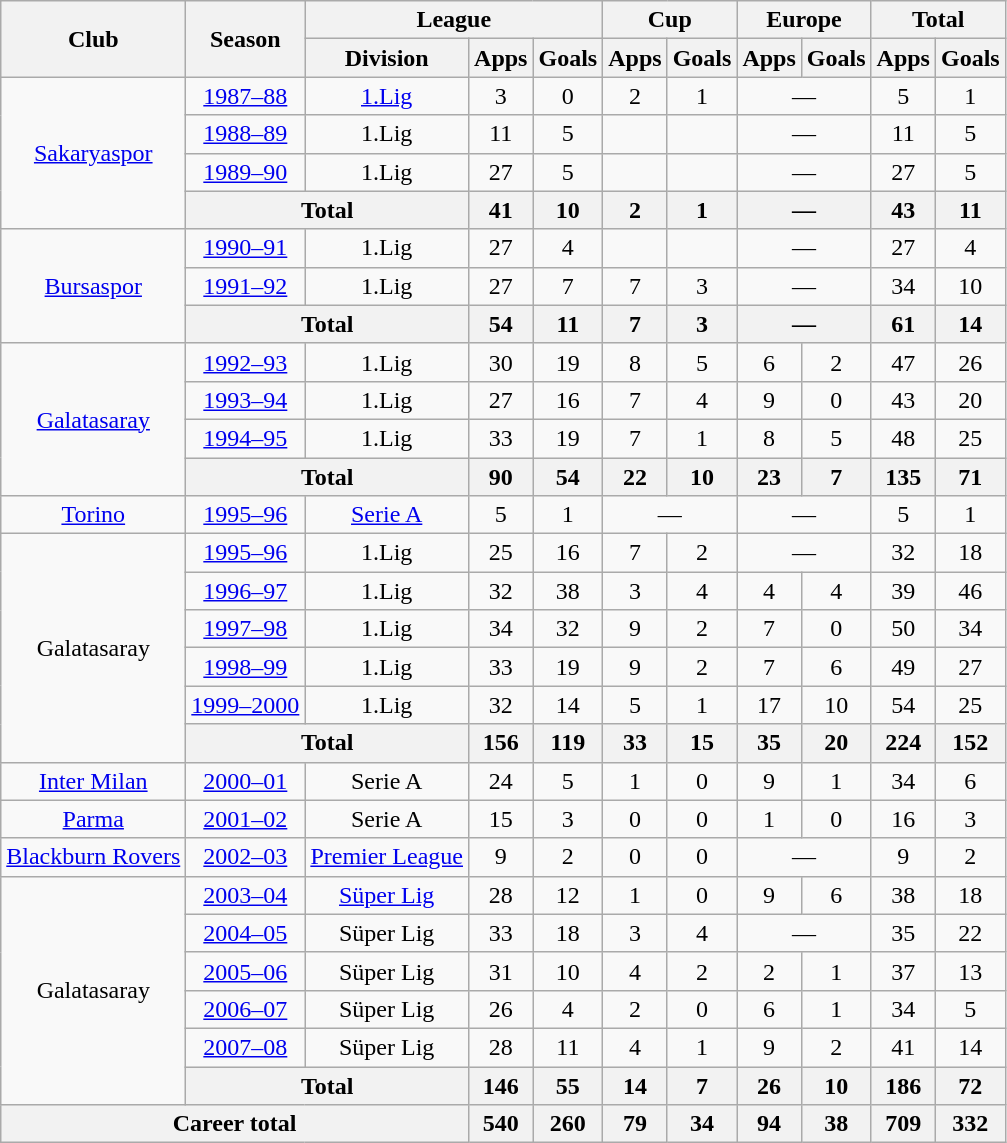<table class="wikitable" style="text-align:center">
<tr>
<th rowspan="2">Club</th>
<th rowspan="2">Season</th>
<th colspan="3">League</th>
<th colspan="2">Cup</th>
<th colspan="2">Europe</th>
<th colspan="2">Total</th>
</tr>
<tr>
<th>Division</th>
<th>Apps</th>
<th>Goals</th>
<th>Apps</th>
<th>Goals</th>
<th>Apps</th>
<th>Goals</th>
<th>Apps</th>
<th>Goals</th>
</tr>
<tr>
<td rowspan="4"><a href='#'>Sakaryaspor</a></td>
<td><a href='#'>1987–88</a></td>
<td><a href='#'>1.Lig</a></td>
<td>3</td>
<td>0</td>
<td>2</td>
<td>1</td>
<td colspan="2">—</td>
<td>5</td>
<td>1</td>
</tr>
<tr>
<td><a href='#'>1988–89</a></td>
<td>1.Lig</td>
<td>11</td>
<td>5</td>
<td></td>
<td></td>
<td colspan="2">—</td>
<td>11</td>
<td>5</td>
</tr>
<tr>
<td><a href='#'>1989–90</a></td>
<td>1.Lig</td>
<td>27</td>
<td>5</td>
<td></td>
<td></td>
<td colspan="2">—</td>
<td>27</td>
<td>5</td>
</tr>
<tr>
<th colspan="2">Total</th>
<th>41</th>
<th>10</th>
<th>2</th>
<th>1</th>
<th colspan="2">—</th>
<th>43</th>
<th>11</th>
</tr>
<tr>
<td rowspan="3"><a href='#'>Bursaspor</a></td>
<td><a href='#'>1990–91</a></td>
<td>1.Lig</td>
<td>27</td>
<td>4</td>
<td></td>
<td></td>
<td colspan="2">—</td>
<td>27</td>
<td>4</td>
</tr>
<tr>
<td><a href='#'>1991–92</a></td>
<td>1.Lig</td>
<td>27</td>
<td>7</td>
<td>7</td>
<td>3</td>
<td colspan="2">—</td>
<td>34</td>
<td>10</td>
</tr>
<tr>
<th colspan="2">Total</th>
<th>54</th>
<th>11</th>
<th>7</th>
<th>3</th>
<th colspan="2">—</th>
<th>61</th>
<th>14</th>
</tr>
<tr>
<td rowspan="4"><a href='#'>Galatasaray</a></td>
<td><a href='#'>1992–93</a></td>
<td>1.Lig</td>
<td>30</td>
<td>19</td>
<td>8</td>
<td>5</td>
<td>6</td>
<td>2</td>
<td>47</td>
<td>26</td>
</tr>
<tr>
<td><a href='#'>1993–94</a></td>
<td>1.Lig</td>
<td>27</td>
<td>16</td>
<td>7</td>
<td>4</td>
<td>9</td>
<td>0</td>
<td>43</td>
<td>20</td>
</tr>
<tr>
<td><a href='#'>1994–95</a></td>
<td>1.Lig</td>
<td>33</td>
<td>19</td>
<td>7</td>
<td>1</td>
<td>8</td>
<td>5</td>
<td>48</td>
<td>25</td>
</tr>
<tr>
<th colspan="2">Total</th>
<th>90</th>
<th>54</th>
<th>22</th>
<th>10</th>
<th>23</th>
<th>7</th>
<th>135</th>
<th>71</th>
</tr>
<tr>
<td><a href='#'>Torino</a></td>
<td><a href='#'>1995–96</a></td>
<td><a href='#'>Serie A</a></td>
<td>5</td>
<td>1</td>
<td colspan="2">—</td>
<td colspan="2">—</td>
<td>5</td>
<td>1</td>
</tr>
<tr>
<td rowspan="6">Galatasaray</td>
<td><a href='#'>1995–96</a></td>
<td>1.Lig</td>
<td>25</td>
<td>16</td>
<td>7</td>
<td>2</td>
<td colspan="2">—</td>
<td>32</td>
<td>18</td>
</tr>
<tr>
<td><a href='#'>1996–97</a></td>
<td>1.Lig</td>
<td>32</td>
<td>38</td>
<td>3</td>
<td>4</td>
<td>4</td>
<td>4</td>
<td>39</td>
<td>46</td>
</tr>
<tr>
<td><a href='#'>1997–98</a></td>
<td>1.Lig</td>
<td>34</td>
<td>32</td>
<td>9</td>
<td>2</td>
<td>7</td>
<td>0</td>
<td>50</td>
<td>34</td>
</tr>
<tr>
<td><a href='#'>1998–99</a></td>
<td>1.Lig</td>
<td>33</td>
<td>19</td>
<td>9</td>
<td>2</td>
<td>7</td>
<td>6</td>
<td>49</td>
<td>27</td>
</tr>
<tr>
<td><a href='#'>1999–2000</a></td>
<td>1.Lig</td>
<td>32</td>
<td>14</td>
<td>5</td>
<td>1</td>
<td>17</td>
<td>10</td>
<td>54</td>
<td>25</td>
</tr>
<tr>
<th colspan="2">Total</th>
<th>156</th>
<th>119</th>
<th>33</th>
<th>15</th>
<th>35</th>
<th>20</th>
<th>224</th>
<th>152</th>
</tr>
<tr>
<td><a href='#'>Inter Milan</a></td>
<td><a href='#'>2000–01</a></td>
<td>Serie A</td>
<td>24</td>
<td>5</td>
<td>1</td>
<td>0</td>
<td>9</td>
<td>1</td>
<td>34</td>
<td>6</td>
</tr>
<tr>
<td><a href='#'>Parma</a></td>
<td><a href='#'>2001–02</a></td>
<td>Serie A</td>
<td>15</td>
<td>3</td>
<td>0</td>
<td>0</td>
<td>1</td>
<td>0</td>
<td>16</td>
<td>3</td>
</tr>
<tr>
<td><a href='#'>Blackburn Rovers</a></td>
<td><a href='#'>2002–03</a></td>
<td><a href='#'>Premier League</a></td>
<td>9</td>
<td>2</td>
<td>0</td>
<td>0</td>
<td colspan="2">—</td>
<td>9</td>
<td>2</td>
</tr>
<tr>
<td rowspan="6">Galatasaray</td>
<td><a href='#'>2003–04</a></td>
<td><a href='#'>Süper Lig</a></td>
<td>28</td>
<td>12</td>
<td>1</td>
<td>0</td>
<td>9</td>
<td>6</td>
<td>38</td>
<td>18</td>
</tr>
<tr>
<td><a href='#'>2004–05</a></td>
<td>Süper Lig</td>
<td>33</td>
<td>18</td>
<td>3</td>
<td>4</td>
<td colspan="2">—</td>
<td>35</td>
<td>22</td>
</tr>
<tr>
<td><a href='#'>2005–06</a></td>
<td>Süper Lig</td>
<td>31</td>
<td>10</td>
<td>4</td>
<td>2</td>
<td>2</td>
<td>1</td>
<td>37</td>
<td>13</td>
</tr>
<tr>
<td><a href='#'>2006–07</a></td>
<td>Süper Lig</td>
<td>26</td>
<td>4</td>
<td>2</td>
<td>0</td>
<td>6</td>
<td>1</td>
<td>34</td>
<td>5</td>
</tr>
<tr>
<td><a href='#'>2007–08</a></td>
<td>Süper Lig</td>
<td>28</td>
<td>11</td>
<td>4</td>
<td>1</td>
<td>9</td>
<td>2</td>
<td>41</td>
<td>14</td>
</tr>
<tr>
<th colspan="2">Total</th>
<th>146</th>
<th>55</th>
<th>14</th>
<th>7</th>
<th>26</th>
<th>10</th>
<th>186</th>
<th>72</th>
</tr>
<tr>
<th colspan="3">Career total</th>
<th>540</th>
<th>260</th>
<th>79</th>
<th>34</th>
<th>94</th>
<th>38</th>
<th>709</th>
<th>332</th>
</tr>
</table>
